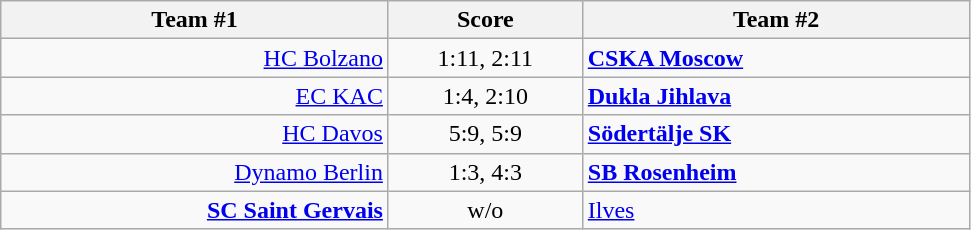<table class="wikitable" style="text-align: center;">
<tr>
<th width=22%>Team #1</th>
<th width=11%>Score</th>
<th width=22%>Team #2</th>
</tr>
<tr>
<td style="text-align: right;"><a href='#'>HC Bolzano</a> </td>
<td>1:11, 2:11</td>
<td style="text-align: left;"> <strong><a href='#'>CSKA Moscow</a></strong></td>
</tr>
<tr>
<td style="text-align: right;"><a href='#'>EC KAC</a> </td>
<td>1:4, 2:10</td>
<td style="text-align: left;"> <strong><a href='#'>Dukla Jihlava</a></strong></td>
</tr>
<tr>
<td style="text-align: right;"><a href='#'>HC Davos</a> </td>
<td>5:9, 5:9</td>
<td style="text-align: left;"> <strong><a href='#'>Södertälje SK</a></strong></td>
</tr>
<tr>
<td style="text-align: right;"><a href='#'>Dynamo Berlin</a> </td>
<td>1:3, 4:3</td>
<td style="text-align: left;"> <strong><a href='#'>SB Rosenheim</a></strong></td>
</tr>
<tr>
<td style="text-align: right;"><strong><a href='#'>SC Saint Gervais</a></strong> </td>
<td>w/o</td>
<td style="text-align: left;"> <a href='#'>Ilves</a></td>
</tr>
</table>
